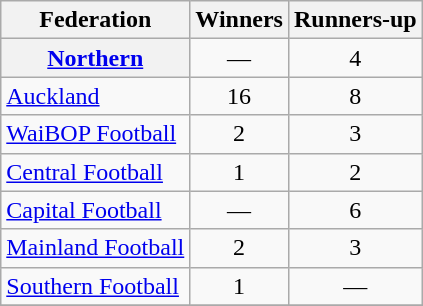<table class="wikitable plainrowheaders sortable">
<tr>
<th scope=col>Federation</th>
<th scope=col>Winners</th>
<th scope=col>Runners-up</th>
</tr>
<tr>
<th scope=row><a href='#'>Northern</a></th>
<td align=center>—</td>
<td align=center>4</td>
</tr>
<tr>
<td><a href='#'>Auckland</a></td>
<td align=center>16</td>
<td align=center>8</td>
</tr>
<tr>
<td><a href='#'>WaiBOP Football</a></td>
<td align=center>2</td>
<td align=center>3</td>
</tr>
<tr>
<td><a href='#'>Central Football</a></td>
<td align=center>1</td>
<td align=center>2</td>
</tr>
<tr>
<td><a href='#'>Capital Football</a></td>
<td align=center>—</td>
<td align=center>6</td>
</tr>
<tr>
<td><a href='#'>Mainland Football</a></td>
<td align=center>2</td>
<td align=center>3</td>
</tr>
<tr>
<td><a href='#'>Southern Football</a></td>
<td align=center>1</td>
<td align=center>—</td>
</tr>
<tr>
</tr>
</table>
